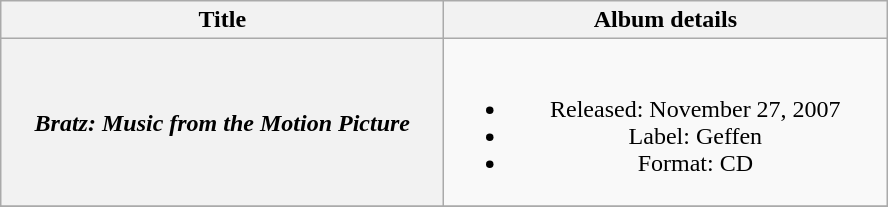<table class="wikitable plainrowheaders" style="text-align:center;">
<tr>
<th scope="col" style="width:18em;">Title</th>
<th scope="col" style="width:18em;">Album details</th>
</tr>
<tr>
<th scope="row"><em>Bratz: Music from the Motion Picture</em></th>
<td><br><ul><li>Released: November 27, 2007</li><li>Label: Geffen</li><li>Format: CD</li></ul></td>
</tr>
<tr>
</tr>
</table>
